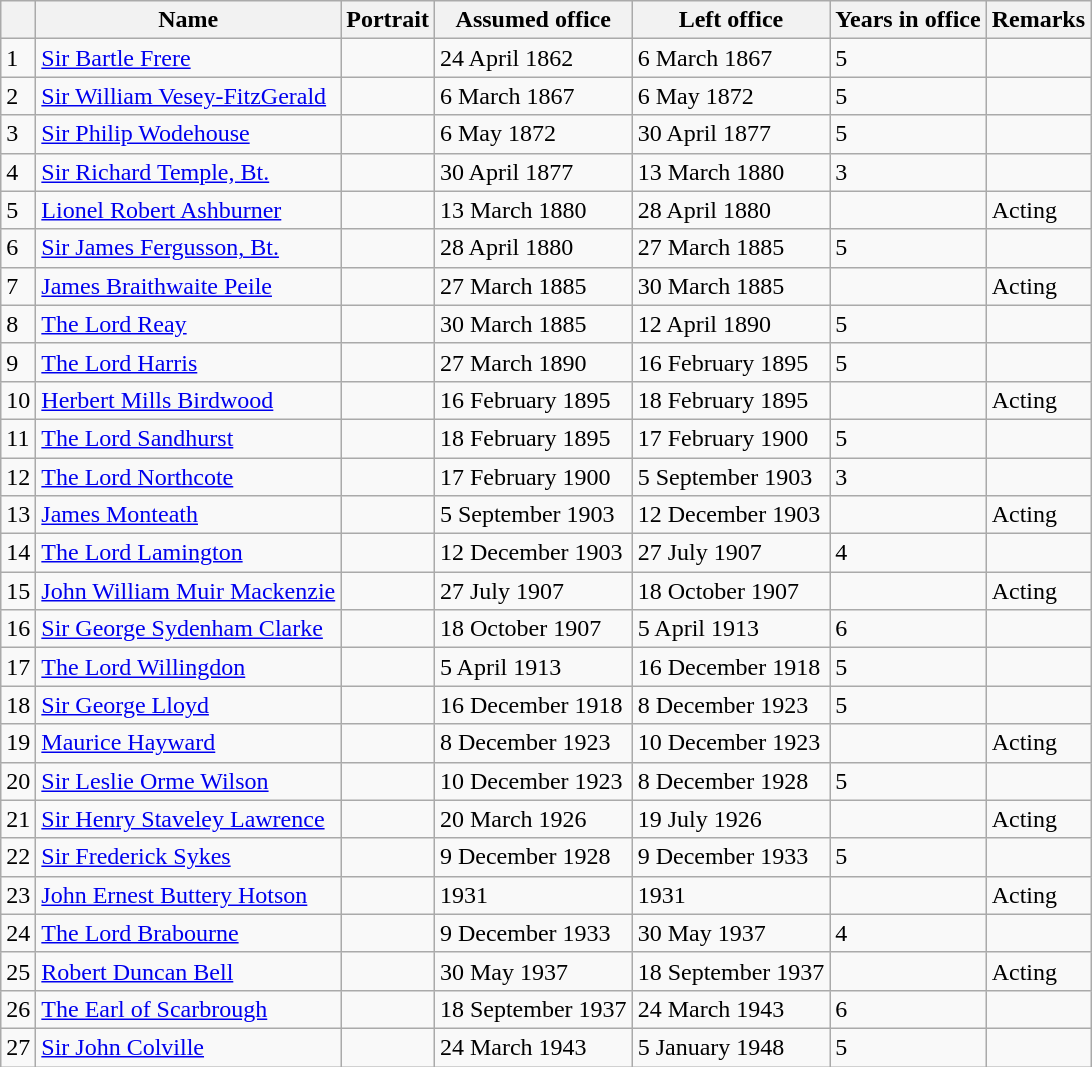<table class="wikitable sortable"  style="text-align:left;">
<tr>
<th></th>
<th>Name</th>
<th class="unsortable">Portrait</th>
<th class="unsortable">Assumed office</th>
<th class="unsortable">Left office</th>
<th>Years in office</th>
<th class="unsortable">Remarks</th>
</tr>
<tr>
<td>1</td>
<td><a href='#'>Sir Bartle Frere</a></td>
<td></td>
<td>24 April 1862</td>
<td>6 March 1867</td>
<td>5</td>
<td></td>
</tr>
<tr>
<td>2</td>
<td><a href='#'>Sir William Vesey-FitzGerald</a></td>
<td></td>
<td>6 March 1867</td>
<td>6 May 1872</td>
<td>5</td>
<td></td>
</tr>
<tr>
<td>3</td>
<td><a href='#'>Sir Philip Wodehouse</a></td>
<td></td>
<td>6 May 1872</td>
<td>30 April 1877</td>
<td>5</td>
<td></td>
</tr>
<tr>
<td>4</td>
<td><a href='#'>Sir Richard Temple, Bt.</a></td>
<td></td>
<td>30 April 1877</td>
<td>13 March 1880</td>
<td>3</td>
<td></td>
</tr>
<tr>
<td>5</td>
<td><a href='#'>Lionel Robert Ashburner</a></td>
<td></td>
<td>13 March 1880</td>
<td>28 April 1880</td>
<td></td>
<td>Acting</td>
</tr>
<tr>
<td>6</td>
<td><a href='#'>Sir James Fergusson, Bt.</a></td>
<td></td>
<td>28 April 1880</td>
<td>27 March 1885</td>
<td>5</td>
<td></td>
</tr>
<tr>
<td>7</td>
<td><a href='#'>James Braithwaite Peile</a></td>
<td></td>
<td>27 March 1885</td>
<td>30 March 1885</td>
<td></td>
<td>Acting</td>
</tr>
<tr>
<td>8</td>
<td><a href='#'>The Lord Reay</a></td>
<td></td>
<td>30 March 1885</td>
<td>12 April 1890</td>
<td>5</td>
<td></td>
</tr>
<tr>
<td>9</td>
<td><a href='#'>The Lord Harris</a></td>
<td></td>
<td>27 March 1890</td>
<td>16 February 1895</td>
<td>5</td>
<td></td>
</tr>
<tr>
<td>10</td>
<td><a href='#'>Herbert Mills Birdwood</a></td>
<td></td>
<td>16 February 1895</td>
<td>18 February 1895</td>
<td></td>
<td>Acting</td>
</tr>
<tr>
<td>11</td>
<td><a href='#'>The Lord Sandhurst</a></td>
<td></td>
<td>18 February 1895</td>
<td>17 February 1900</td>
<td>5</td>
<td></td>
</tr>
<tr>
<td>12</td>
<td><a href='#'>The Lord Northcote</a></td>
<td></td>
<td>17 February 1900</td>
<td>5 September 1903</td>
<td>3</td>
<td></td>
</tr>
<tr>
<td>13</td>
<td><a href='#'>James Monteath</a></td>
<td></td>
<td>5 September 1903</td>
<td>12 December 1903</td>
<td></td>
<td>Acting</td>
</tr>
<tr>
<td>14</td>
<td><a href='#'>The Lord Lamington</a></td>
<td></td>
<td>12 December 1903</td>
<td>27 July 1907</td>
<td>4</td>
<td></td>
</tr>
<tr>
<td>15</td>
<td><a href='#'>John William Muir Mackenzie</a></td>
<td></td>
<td>27 July 1907</td>
<td>18 October 1907</td>
<td></td>
<td>Acting</td>
</tr>
<tr>
<td>16</td>
<td><a href='#'>Sir George Sydenham Clarke</a></td>
<td></td>
<td>18 October 1907</td>
<td>5 April 1913</td>
<td>6</td>
<td></td>
</tr>
<tr>
<td>17</td>
<td><a href='#'>The Lord Willingdon</a></td>
<td></td>
<td>5 April 1913</td>
<td>16 December 1918</td>
<td>5</td>
<td></td>
</tr>
<tr>
<td>18</td>
<td><a href='#'>Sir George Lloyd</a></td>
<td></td>
<td>16 December 1918</td>
<td>8 December 1923</td>
<td>5</td>
<td></td>
</tr>
<tr>
<td>19</td>
<td><a href='#'>Maurice Hayward</a></td>
<td></td>
<td>8 December 1923</td>
<td>10 December 1923</td>
<td></td>
<td>Acting</td>
</tr>
<tr>
<td>20</td>
<td><a href='#'>Sir Leslie Orme Wilson</a></td>
<td></td>
<td>10 December 1923</td>
<td>8 December 1928</td>
<td>5</td>
<td></td>
</tr>
<tr>
<td>21</td>
<td><a href='#'>Sir Henry Staveley Lawrence</a></td>
<td></td>
<td>20 March 1926</td>
<td>19 July 1926</td>
<td></td>
<td>Acting</td>
</tr>
<tr>
<td>22</td>
<td><a href='#'>Sir Frederick Sykes</a></td>
<td></td>
<td>9 December 1928</td>
<td>9 December 1933</td>
<td>5</td>
<td></td>
</tr>
<tr>
<td>23</td>
<td><a href='#'>John Ernest Buttery Hotson</a></td>
<td></td>
<td>1931</td>
<td>1931</td>
<td></td>
<td>Acting</td>
</tr>
<tr>
<td>24</td>
<td><a href='#'>The Lord Brabourne</a></td>
<td></td>
<td>9 December 1933</td>
<td>30 May 1937</td>
<td>4</td>
<td></td>
</tr>
<tr>
<td>25</td>
<td><a href='#'>Robert Duncan Bell</a></td>
<td></td>
<td>30 May 1937</td>
<td>18 September 1937</td>
<td></td>
<td>Acting</td>
</tr>
<tr>
<td>26</td>
<td><a href='#'>The Earl of Scarbrough</a></td>
<td></td>
<td>18 September 1937</td>
<td>24 March 1943</td>
<td>6</td>
<td></td>
</tr>
<tr>
<td>27</td>
<td><a href='#'>Sir John Colville</a></td>
<td></td>
<td>24 March 1943</td>
<td>5 January 1948</td>
<td>5</td>
<td></td>
</tr>
</table>
